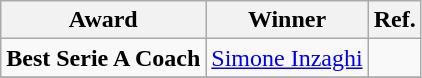<table class="wikitable">
<tr>
<th>Award</th>
<th>Winner</th>
<th>Ref.</th>
</tr>
<tr>
<td><strong>Best Serie A Coach</strong></td>
<td> <a href='#'>Simone Inzaghi</a></td>
<td></td>
</tr>
<tr>
</tr>
</table>
